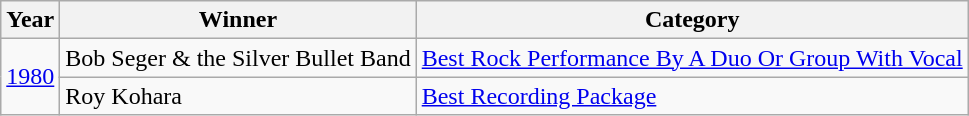<table class="wikitable sortable">
<tr>
<th align="left">Year</th>
<th align="left">Winner</th>
<th align="left">Category</th>
</tr>
<tr>
<td style="text-align:left;" rowspan="2"><a href='#'>1980</a></td>
<td align="left">Bob Seger & the Silver Bullet Band</td>
<td align="left"><a href='#'>Best Rock Performance By A Duo Or Group With Vocal</a></td>
</tr>
<tr>
<td align="left">Roy Kohara</td>
<td align="left"><a href='#'>Best Recording Package</a></td>
</tr>
</table>
